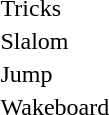<table>
<tr>
<td>Tricks <br></td>
<td></td>
<td></td>
<td></td>
</tr>
<tr>
<td>Slalom <br></td>
<td></td>
<td></td>
<td></td>
</tr>
<tr>
<td>Jump <br></td>
<td></td>
<td></td>
<td></td>
</tr>
<tr>
<td>Wakeboard <br></td>
<td></td>
<td></td>
<td></td>
</tr>
</table>
